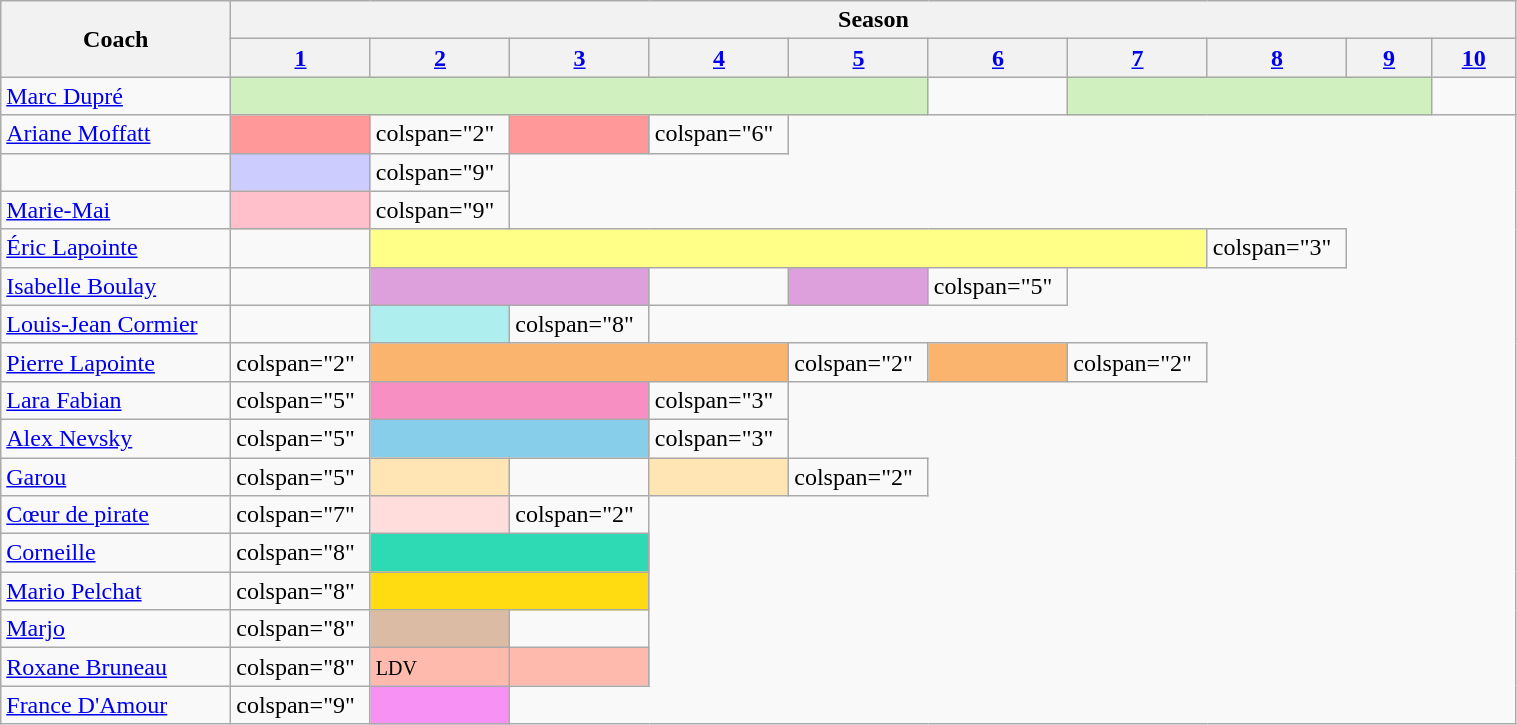<table class="wikitable" width="80%">
<tr>
<th rowspan="2" width="135">Coach</th>
<th colspan="10">Season</th>
</tr>
<tr>
<th width="45"><a href='#'>1</a></th>
<th width="45"><a href='#'>2</a></th>
<th width="45"><a href='#'>3</a></th>
<th width="45"><a href='#'>4</a></th>
<th width="45"><a href='#'>5</a></th>
<th width="45"><a href='#'>6</a></th>
<th width="45"><a href='#'>7</a></th>
<th width="45"><a href='#'>8</a></th>
<th width="45"><a href='#'>9</a></th>
<th width="45"><a href='#'>10</a></th>
</tr>
<tr>
<td><a href='#'>Marc Dupré</a></td>
<td colspan="5" bgcolor="#d0f0c0"></td>
<td></td>
<td colspan="3" bgcolor="#d0f0c0"></td>
<td></td>
</tr>
<tr>
<td><a href='#'>Ariane Moffatt</a></td>
<td bgcolor="#ff9999"></td>
<td>colspan="2" </td>
<td bgcolor="#ff9999"></td>
<td>colspan="6" </td>
</tr>
<tr>
<td></td>
<td bgcolor="#ccccff"></td>
<td>colspan="9" </td>
</tr>
<tr>
<td><a href='#'>Marie-Mai</a></td>
<td bgcolor="pink"></td>
<td>colspan="9" </td>
</tr>
<tr>
<td><a href='#'>Éric Lapointe</a></td>
<td></td>
<td colspan="6" bgcolor="#ffff88"></td>
<td>colspan="3" </td>
</tr>
<tr>
<td><a href='#'>Isabelle Boulay</a></td>
<td></td>
<td colspan="2" bgcolor="#dda0dd"></td>
<td></td>
<td bgcolor="#dda0dd"></td>
<td>colspan="5" </td>
</tr>
<tr>
<td><a href='#'>Louis-Jean Cormier</a></td>
<td></td>
<td bgcolor="#afeeee"></td>
<td>colspan="8" </td>
</tr>
<tr>
<td><a href='#'>Pierre Lapointe</a></td>
<td>colspan="2" </td>
<td colspan="3" bgcolor="#fbb46e"></td>
<td>colspan="2" </td>
<td bgcolor="#fbb46e"></td>
<td>colspan="2" </td>
</tr>
<tr>
<td><a href='#'>Lara Fabian</a></td>
<td>colspan="5" </td>
<td colspan="2" bgcolor="#F78FC2"></td>
<td>colspan="3" </td>
</tr>
<tr>
<td><a href='#'>Alex Nevsky</a></td>
<td>colspan="5" </td>
<td colspan="2" bgcolor="#87ceeb"></td>
<td>colspan="3" </td>
</tr>
<tr>
<td><a href='#'>Garou</a></td>
<td>colspan="5" </td>
<td bgcolor="#ffe5b4"></td>
<td></td>
<td bgcolor="#ffe5b4"></td>
<td>colspan="2" </td>
</tr>
<tr>
<td><a href='#'>Cœur de pirate</a></td>
<td>colspan="7" </td>
<td bgcolor="#ffdddd"></td>
<td>colspan="2" </td>
</tr>
<tr>
<td><a href='#'>Corneille</a></td>
<td>colspan="8" </td>
<td colspan="2" bgcolor="#2ddab4"></td>
</tr>
<tr>
<td><a href='#'>Mario Pelchat</a></td>
<td>colspan="8" </td>
<td colspan="2" bgcolor="#ffdb11"></td>
</tr>
<tr>
<td><a href='#'>Marjo</a></td>
<td>colspan="8" </td>
<td bgcolor="#dbbba4"></td>
<td></td>
</tr>
<tr>
<td><a href='#'>Roxane Bruneau</a></td>
<td>colspan="8" </td>
<td style="background:#febaad"><small>LDV</small></td>
<td bgcolor="#febaad"></td>
</tr>
<tr>
<td><a href='#'>France D'Amour</a></td>
<td>colspan="9" </td>
<td bgcolor="#f791f3"></td>
</tr>
</table>
